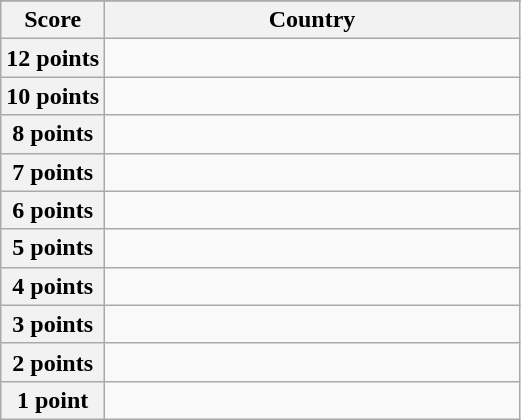<table class="wikitable">
<tr>
</tr>
<tr>
<th scope="col" width="20%">Score</th>
<th scope="col">Country</th>
</tr>
<tr>
<th scope="row">12 points</th>
<td></td>
</tr>
<tr>
<th scope="row">10 points</th>
<td></td>
</tr>
<tr>
<th scope="row">8 points</th>
<td></td>
</tr>
<tr>
<th scope="row">7 points</th>
<td></td>
</tr>
<tr>
<th scope="row">6 points</th>
<td></td>
</tr>
<tr>
<th scope="row">5 points</th>
<td></td>
</tr>
<tr>
<th scope="row">4 points</th>
<td></td>
</tr>
<tr>
<th scope="row">3 points</th>
<td></td>
</tr>
<tr>
<th scope="row">2 points</th>
<td></td>
</tr>
<tr>
<th scope="row">1 point</th>
<td></td>
</tr>
</table>
